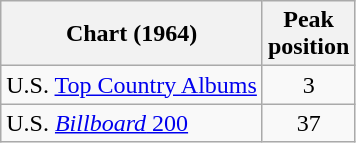<table class="wikitable">
<tr>
<th>Chart (1964)</th>
<th>Peak<br>position</th>
</tr>
<tr>
<td>U.S. <a href='#'>Top Country Albums</a></td>
<td align="center">3</td>
</tr>
<tr>
<td>U.S. <a href='#'><em>Billboard</em> 200</a></td>
<td align="center">37</td>
</tr>
</table>
